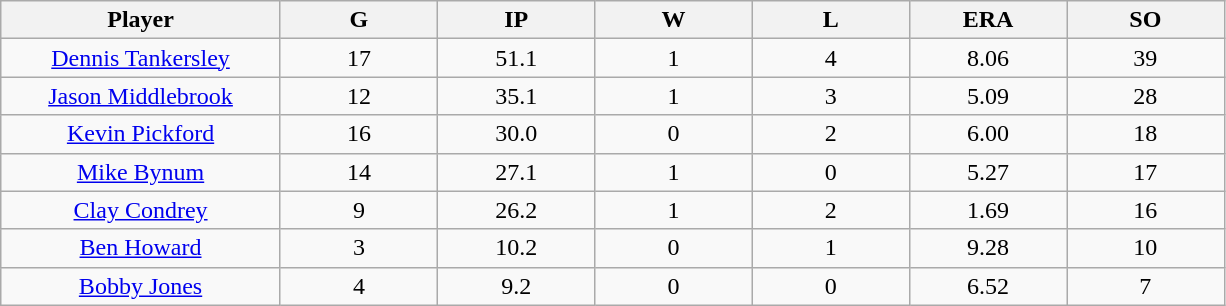<table class="wikitable sortable">
<tr>
<th bgcolor="#DDDDFF" width="16%">Player</th>
<th bgcolor="#DDDDFF" width="9%">G</th>
<th bgcolor="#DDDDFF" width="9%">IP</th>
<th bgcolor="#DDDDFF" width="9%">W</th>
<th bgcolor="#DDDDFF" width="9%">L</th>
<th bgcolor="#DDDDFF" width="9%">ERA</th>
<th bgcolor="#DDDDFF" width="9%">SO</th>
</tr>
<tr align="center">
<td><a href='#'>Dennis Tankersley</a></td>
<td>17</td>
<td>51.1</td>
<td>1</td>
<td>4</td>
<td>8.06</td>
<td>39</td>
</tr>
<tr align=center>
<td><a href='#'>Jason Middlebrook</a></td>
<td>12</td>
<td>35.1</td>
<td>1</td>
<td>3</td>
<td>5.09</td>
<td>28</td>
</tr>
<tr align=center>
<td><a href='#'>Kevin Pickford</a></td>
<td>16</td>
<td>30.0</td>
<td>0</td>
<td>2</td>
<td>6.00</td>
<td>18</td>
</tr>
<tr align=center>
<td><a href='#'>Mike Bynum</a></td>
<td>14</td>
<td>27.1</td>
<td>1</td>
<td>0</td>
<td>5.27</td>
<td>17</td>
</tr>
<tr align=center>
<td><a href='#'>Clay Condrey</a></td>
<td>9</td>
<td>26.2</td>
<td>1</td>
<td>2</td>
<td>1.69</td>
<td>16</td>
</tr>
<tr align=center>
<td><a href='#'>Ben Howard</a></td>
<td>3</td>
<td>10.2</td>
<td>0</td>
<td>1</td>
<td>9.28</td>
<td>10</td>
</tr>
<tr align=center>
<td><a href='#'>Bobby Jones</a></td>
<td>4</td>
<td>9.2</td>
<td>0</td>
<td>0</td>
<td>6.52</td>
<td>7</td>
</tr>
</table>
